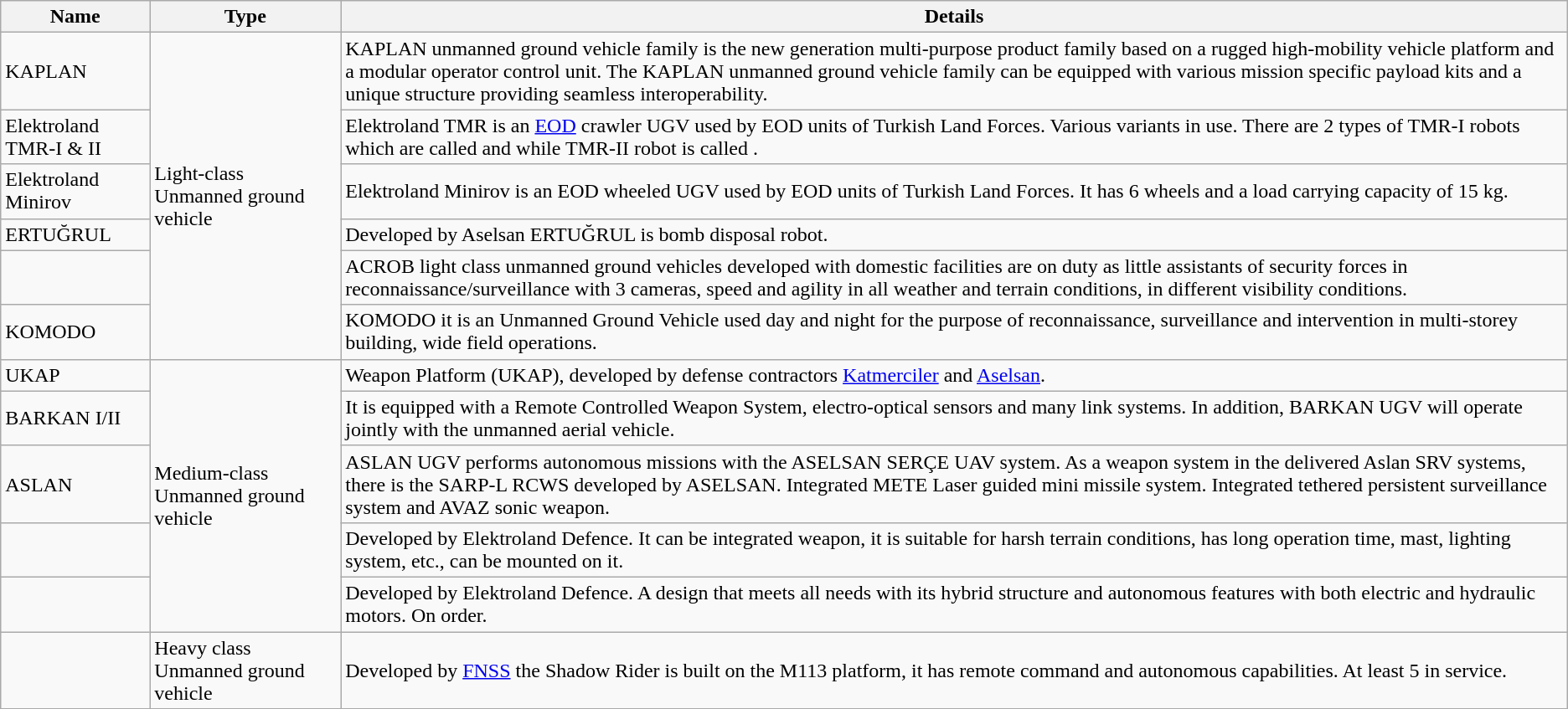<table class="wikitable">
<tr>
<th>Name</th>
<th>Type</th>
<th>Details</th>
</tr>
<tr>
<td>KAPLAN</td>
<td rowspan="6">Light-class Unmanned ground vehicle</td>
<td>KAPLAN unmanned ground vehicle family is the new generation multi-purpose product family based on a rugged high-mobility vehicle platform and a modular operator control unit. The KAPLAN unmanned ground vehicle family can be equipped with various mission specific payload kits and a unique structure providing seamless interoperability.</td>
</tr>
<tr>
<td>Elektroland TMR-I & II</td>
<td>Elektroland TMR is an <a href='#'>EOD</a> crawler UGV used by EOD units of Turkish Land Forces. Various variants in use. There are 2 types of TMR-I robots which are called  and  while TMR-II robot is called .</td>
</tr>
<tr>
<td>Elektroland Minirov</td>
<td>Elektroland Minirov is an EOD wheeled UGV used by EOD units of Turkish Land Forces. It has 6 wheels and a load carrying capacity of 15 kg.</td>
</tr>
<tr>
<td>ERTUĞRUL</td>
<td>Developed by Aselsan ERTUĞRUL is bomb disposal robot.</td>
</tr>
<tr>
<td></td>
<td>ACROB light class unmanned ground vehicles developed with domestic facilities are on duty as little assistants of security forces in reconnaissance/surveillance with 3 cameras, speed and agility in all weather and terrain conditions, in different visibility conditions.</td>
</tr>
<tr>
<td>KOMODO</td>
<td>KOMODO it is an Unmanned Ground Vehicle used day and night for the purpose of reconnaissance, surveillance and intervention in multi-storey building, wide field operations.</td>
</tr>
<tr>
<td>UKAP</td>
<td rowspan="5">Medium-class Unmanned ground vehicle</td>
<td>Weapon Platform (UKAP), developed by defense contractors <a href='#'>Katmerciler</a> and <a href='#'>Aselsan</a>.</td>
</tr>
<tr>
<td>BARKAN I/II</td>
<td>It is equipped with a Remote Controlled Weapon System, electro-optical sensors and many link systems. In addition, BARKAN UGV will operate jointly with the unmanned aerial vehicle.</td>
</tr>
<tr>
<td>ASLAN</td>
<td>ASLAN UGV performs autonomous missions with the ASELSAN SERÇE UAV system. As a weapon system in the delivered Aslan SRV systems, there is the SARP-L RCWS developed by ASELSAN. Integrated METE Laser guided mini missile system. Integrated  tethered persistent surveillance system and AVAZ sonic weapon.</td>
</tr>
<tr>
<td></td>
<td>Developed by Elektroland Defence. It can be integrated weapon, it is suitable for harsh terrain conditions, has long operation time, mast, lighting system, etc., can be mounted on it.</td>
</tr>
<tr>
<td></td>
<td>Developed by Elektroland Defence. A design that meets all needs with its hybrid structure and autonomous features with both electric and hydraulic motors. On order.</td>
</tr>
<tr>
<td></td>
<td>Heavy class Unmanned ground vehicle</td>
<td>Developed by <a href='#'>FNSS</a> the Shadow Rider is built on the M113 platform, it has remote command and autonomous capabilities. At least 5 in service.</td>
</tr>
</table>
